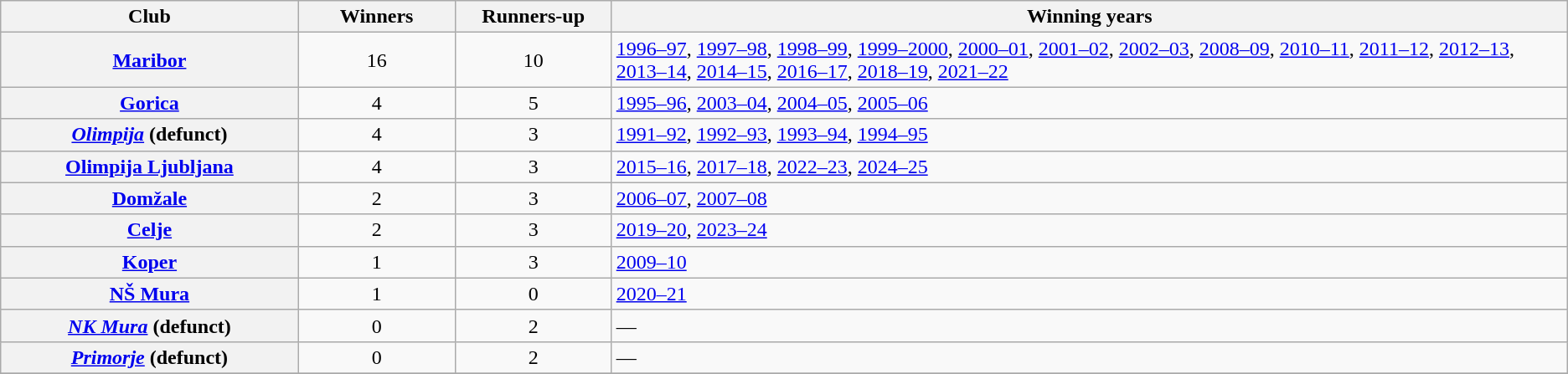<table class="wikitable">
<tr>
<th scope="col" style="width:19%;">Club</th>
<th scope="col" style="width:10%;">Winners</th>
<th scope="col" style="width:10%;">Runners-up</th>
<th scope="col" style="width:61%;">Winning years</th>
</tr>
<tr>
<th scope="row"><a href='#'>Maribor</a></th>
<td align=center>16</td>
<td align=center>10</td>
<td><a href='#'>1996–97</a>, <a href='#'>1997–98</a>, <a href='#'>1998–99</a>, <a href='#'>1999–2000</a>, <a href='#'>2000–01</a>, <a href='#'>2001–02</a>, <a href='#'>2002–03</a>, <a href='#'>2008–09</a>, <a href='#'>2010–11</a>, <a href='#'>2011–12</a>, <a href='#'>2012–13</a>, <a href='#'>2013–14</a>, <a href='#'>2014–15</a>, <a href='#'>2016–17</a>, <a href='#'>2018–19</a>, <a href='#'>2021–22</a></td>
</tr>
<tr>
<th scope="row"><a href='#'>Gorica</a></th>
<td align=center>4</td>
<td align=center>5</td>
<td><a href='#'>1995–96</a>, <a href='#'>2003–04</a>, <a href='#'>2004–05</a>, <a href='#'>2005–06</a></td>
</tr>
<tr>
<th scope="row"><em><a href='#'>Olimpija</a></em> (defunct)</th>
<td align=center>4</td>
<td align=center>3</td>
<td><a href='#'>1991–92</a>, <a href='#'>1992–93</a>, <a href='#'>1993–94</a>, <a href='#'>1994–95</a></td>
</tr>
<tr>
<th scope="row"><a href='#'>Olimpija Ljubljana</a></th>
<td align=center>4</td>
<td align=center>3</td>
<td><a href='#'>2015–16</a>, <a href='#'>2017–18</a>, <a href='#'>2022–23</a>, <a href='#'>2024–25</a></td>
</tr>
<tr>
<th scope="row"><a href='#'>Domžale</a></th>
<td align=center>2</td>
<td align=center>3</td>
<td><a href='#'>2006–07</a>, <a href='#'>2007–08</a></td>
</tr>
<tr>
<th scope="row"><a href='#'>Celje</a></th>
<td align=center>2</td>
<td align=center>3</td>
<td><a href='#'>2019–20</a>, <a href='#'>2023–24</a></td>
</tr>
<tr>
<th scope="row"><a href='#'>Koper</a></th>
<td align=center>1</td>
<td align=center>3</td>
<td><a href='#'>2009–10</a></td>
</tr>
<tr>
<th scope="row"><a href='#'>NŠ Mura</a></th>
<td align=center>1</td>
<td align=center>0</td>
<td><a href='#'>2020–21</a></td>
</tr>
<tr>
<th scope="row"><em><a href='#'>NK Mura</a></em> (defunct)</th>
<td align=center>0</td>
<td align=center>2</td>
<td>—</td>
</tr>
<tr>
<th scope="row"><em><a href='#'>Primorje</a></em> (defunct)</th>
<td align=center>0</td>
<td align=center>2</td>
<td>—</td>
</tr>
<tr>
</tr>
</table>
